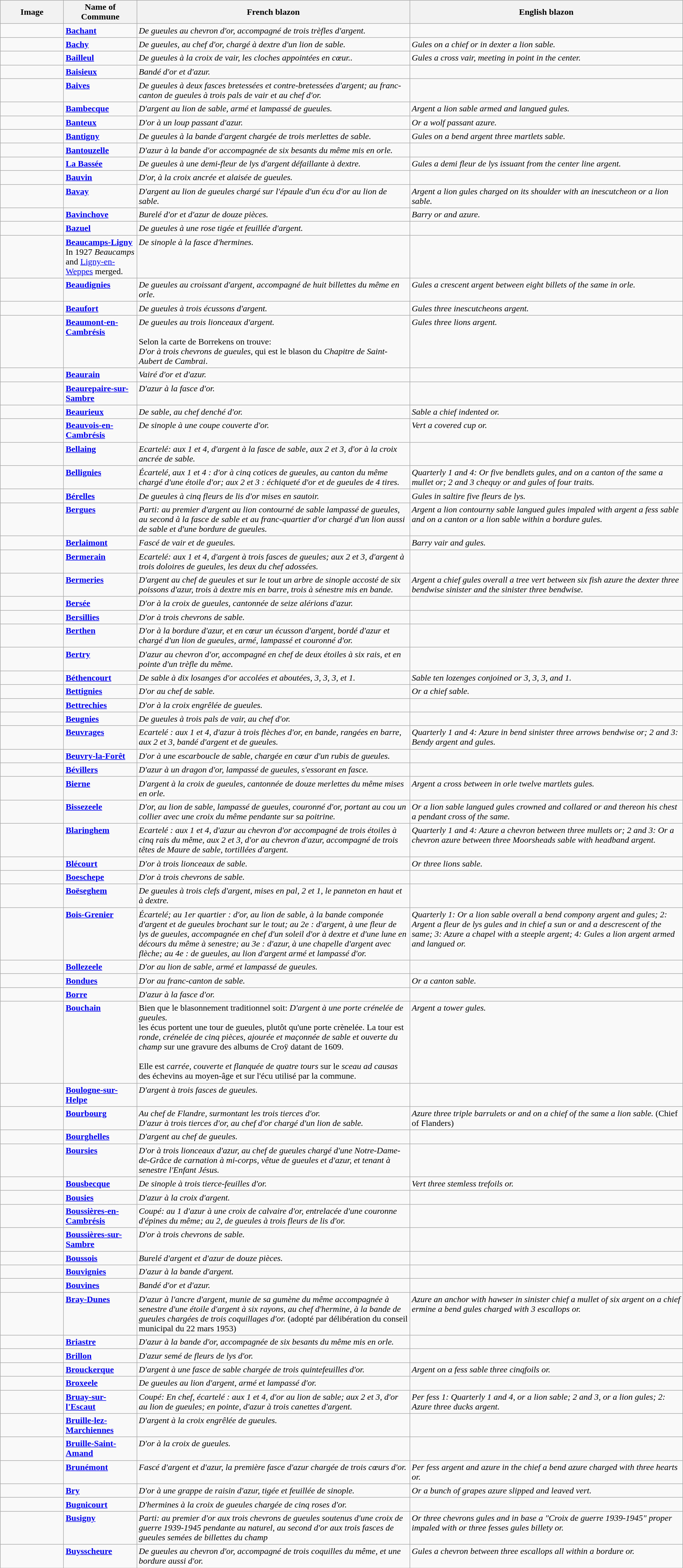<table class="wikitable" width="100%">
<tr>
<th width="110">Image</th>
<th>Name of Commune</th>
<th width="40%">French blazon</th>
<th width="40%">English blazon</th>
</tr>
<tr valign=top>
<td align=center></td>
<td><strong><a href='#'>Bachant</a></strong></td>
<td><em>De gueules au chevron d'or, accompagné de trois trèfles d'argent.</em></td>
<td></td>
</tr>
<tr valign=top>
<td align=center></td>
<td><strong><a href='#'>Bachy</a></strong></td>
<td><em>De gueules, au chef d'or, chargé à dextre d'un lion de sable.</em></td>
<td><em>Gules on a chief or in dexter a lion sable.</em></td>
</tr>
<tr valign=top>
<td align=center></td>
<td><strong><a href='#'>Bailleul</a></strong></td>
<td><em>De gueules à la croix de vair, les cloches appointées en cœur..</em></td>
<td><em>Gules a cross vair, meeting in point in the center.</em></td>
</tr>
<tr valign=top>
<td align=center></td>
<td><strong><a href='#'>Baisieux</a></strong></td>
<td><em>Bandé d'or et d'azur.</em></td>
<td></td>
</tr>
<tr valign=top>
<td align=center></td>
<td><strong><a href='#'>Baives</a></strong></td>
<td><em>De gueules à deux fasces bretessées et contre-bretessées d'argent; au franc-canton de gueules à trois pals de vair et au chef d'or.</em></td>
<td></td>
</tr>
<tr valign=top>
<td align=center></td>
<td><strong><a href='#'>Bambecque</a></strong></td>
<td><em>D'argent au lion de sable, armé et lampassé de gueules.</em></td>
<td><em>Argent a lion sable armed and langued gules.</em> </td>
</tr>
<tr valign=top>
<td align=center></td>
<td><strong><a href='#'>Banteux</a></strong></td>
<td><em>D'or à un loup passant d'azur.</em></td>
<td><em>Or a wolf passant azure.</em></td>
</tr>
<tr valign=top>
<td align=center></td>
<td><strong><a href='#'>Bantigny</a></strong></td>
<td><em>De gueules à la bande d'argent chargée de trois merlettes de sable.</em></td>
<td><em>Gules on a bend argent three martlets sable.</em></td>
</tr>
<tr valign=top>
<td align=center></td>
<td><strong><a href='#'>Bantouzelle</a></strong></td>
<td><em>D'azur à la bande d'or accompagnée de six besants du même mis en orle.</em></td>
<td></td>
</tr>
<tr valign=top>
<td align=center></td>
<td><strong><a href='#'>La Bassée</a></strong></td>
<td><em>De gueules à une demi-fleur de lys d'argent défaillante à dextre.</em><br></td>
<td><em>Gules a demi fleur de lys issuant from the center line argent.</em></td>
</tr>
<tr valign=top>
<td align=center></td>
<td><strong><a href='#'>Bauvin</a></strong></td>
<td><em>D'or, à la croix ancrée et alaisée de gueules.</em></td>
<td></td>
</tr>
<tr valign=top>
<td align=center></td>
<td><strong><a href='#'>Bavay</a></strong></td>
<td><em>D'argent au lion de gueules chargé sur l'épaule d'un écu d'or au lion de sable.</em></td>
<td><em>Argent a lion gules charged on its shoulder with an inescutcheon or a lion sable.</em></td>
</tr>
<tr valign=top>
<td align=center></td>
<td><strong><a href='#'>Bavinchove</a></strong></td>
<td><em>Burelé d'or et d'azur de douze pièces.</em></td>
<td><em>Barry or and azure.</em></td>
</tr>
<tr valign=top>
<td align=center></td>
<td><strong><a href='#'>Bazuel</a></strong></td>
<td><em>De gueules à une rose tigée et feuillée d'argent.</em></td>
<td></td>
</tr>
<tr valign=top>
<td align=center></td>
<td><strong><a href='#'>Beaucamps-Ligny</a></strong><br>In 1927 <em>Beaucamps</em> and <a href='#'>Ligny-en-Weppes</a> merged.</td>
<td><em>De sinople à la fasce d'hermines.</em></td>
<td></td>
</tr>
<tr valign=top>
<td align=center></td>
<td><strong><a href='#'>Beaudignies</a></strong></td>
<td><em>De gueules au croissant d'argent, accompagné de huit billettes du même en orle.</em></td>
<td><em>Gules a crescent argent between eight billets of the same in orle.</em></td>
</tr>
<tr valign=top>
<td align=center></td>
<td><strong><a href='#'>Beaufort</a></strong></td>
<td><em>De gueules à trois écussons d'argent.</em></td>
<td><em>Gules three inescutcheons argent.</em></td>
</tr>
<tr valign=top>
<td align=center></td>
<td><strong><a href='#'>Beaumont-en-Cambrésis</a></strong></td>
<td><em>De gueules au trois lionceaux d'argent.</em><br><br>Selon la carte de Borrekens on trouve:<br><em>D'or à trois chevrons de gueules</em>, qui est le blason du <em>Chapitre de Saint-Aubert de Cambrai</em>.</td>
<td><em>Gules three lions argent.</em></td>
</tr>
<tr valign=top>
<td align=center></td>
<td><strong><a href='#'>Beaurain</a></strong></td>
<td><em>Vairé d'or et d'azur.</em></td>
<td></td>
</tr>
<tr valign=top>
<td align=center></td>
<td><strong><a href='#'>Beaurepaire-sur-Sambre</a></strong></td>
<td><em>D'azur à la fasce d'or.</em></td>
<td></td>
</tr>
<tr valign=top>
<td align=center></td>
<td><strong><a href='#'>Beaurieux</a></strong></td>
<td><em>De sable, au chef denché d'or.</em></td>
<td><em>Sable a chief indented or.</em></td>
</tr>
<tr valign=top>
<td align=center></td>
<td><strong><a href='#'>Beauvois-en-Cambrésis</a></strong></td>
<td><em>De sinople à une coupe couverte d'or.</em></td>
<td><em>Vert a covered cup or.</em></td>
</tr>
<tr valign=top>
<td align=center></td>
<td><strong><a href='#'>Bellaing</a></strong></td>
<td><em>Ecartelé: aux 1 et 4, d'argent à la fasce de sable, aux 2 et 3, d'or à la croix ancrée de sable.</em></td>
<td></td>
</tr>
<tr valign=top>
<td align=center></td>
<td><strong><a href='#'>Bellignies</a></strong></td>
<td><em>Écartelé, aux 1 et 4 : d'or à cinq cotices de gueules, au canton du même chargé d'une étoile d'or; aux 2 et 3 : échiqueté d'or et de gueules de 4 tires.</em></td>
<td><em>Quarterly 1 and 4: Or five bendlets gules, and on a canton of the same a mullet or; 2 and 3 chequy or and gules of four traits.</em></td>
</tr>
<tr valign=top>
<td align=center></td>
<td><strong><a href='#'>Bérelles</a></strong></td>
<td><em>De gueules à cinq fleurs de lis d'or mises en sautoir.</em></td>
<td><em>Gules in saltire five fleurs de lys.</em></td>
</tr>
<tr valign=top>
<td align=center></td>
<td><strong><a href='#'>Bergues</a></strong></td>
<td><em>Parti: au premier d'argent au lion contourné de sable lampassé de gueules, au second à la fasce de sable et au franc-quartier d'or chargé d'un lion aussi de sable et d'une bordure de gueules.</em></td>
<td><em>Argent a lion contourny sable langued gules impaled with argent a fess sable and on a canton or a lion sable within a bordure gules.</em></td>
</tr>
<tr valign=top>
<td align=center></td>
<td><strong><a href='#'>Berlaimont</a></strong></td>
<td><em>Fascé de vair et de gueules.</em></td>
<td><em>Barry vair and gules.</em></td>
</tr>
<tr valign=top>
<td align=center></td>
<td><strong><a href='#'>Bermerain</a></strong></td>
<td><em>Ecartelé: aux 1 et 4, d'argent à trois fasces de gueules; aux 2 et 3, d'argent à trois doloires de gueules, les deux du chef adossées.</em></td>
<td></td>
</tr>
<tr valign=top>
<td align=center></td>
<td><strong><a href='#'>Bermeries</a></strong></td>
<td><em>D'argent au chef de gueules et sur le tout un arbre de sinople accosté de six poissons d'azur, trois à dextre mis en barre, trois à sénestre mis en bande.</em></td>
<td><em>Argent a chief gules overall a tree vert between six fish azure the dexter three bendwise sinister and the sinister three bendwise.</em></td>
</tr>
<tr valign=top>
<td align=center></td>
<td><strong><a href='#'>Bersée</a></strong></td>
<td><em>D'or à la croix de gueules, cantonnée de seize alérions d'azur.</em></td>
<td></td>
</tr>
<tr valign=top>
<td align=center></td>
<td><strong><a href='#'>Bersillies</a></strong></td>
<td><em>D'or à trois chevrons de sable.</em></td>
<td></td>
</tr>
<tr valign=top>
<td align=center></td>
<td><strong><a href='#'>Berthen</a></strong></td>
<td><em>D'or à la bordure d'azur, et en cœur un écusson d'argent, bordé d'azur et chargé d'un lion de gueules, armé, lampassé et couronné d'or.</em></td>
<td></td>
</tr>
<tr valign=top>
<td align=center></td>
<td><strong><a href='#'>Bertry</a></strong></td>
<td><em>D'azur au chevron d'or, accompagné en chef de deux étoiles à six rais, et en pointe d'un trèfle du même.</em></td>
<td></td>
</tr>
<tr valign=top>
<td align=center></td>
<td><strong><a href='#'>Béthencourt</a></strong></td>
<td><em>De sable à dix losanges d'or accolées et aboutées, 3, 3, 3, et 1.</em></td>
<td><em>Sable ten lozenges conjoined or 3, 3, 3, and 1.</em></td>
</tr>
<tr valign=top>
<td align=center></td>
<td><strong><a href='#'>Bettignies</a></strong></td>
<td><em>D'or au chef de sable.</em></td>
<td><em>Or a chief sable.</em></td>
</tr>
<tr valign=top>
<td align=center></td>
<td><strong><a href='#'>Bettrechies</a></strong></td>
<td><em>D'or à la croix engrêlée de gueules.</em></td>
<td></td>
</tr>
<tr valign=top>
<td align=center></td>
<td><strong><a href='#'>Beugnies</a></strong></td>
<td><em>De gueules à trois pals de vair, au chef d'or.</em></td>
<td></td>
</tr>
<tr valign=top>
<td align=center></td>
<td><strong><a href='#'>Beuvrages</a></strong></td>
<td><em>Ecartelé : aux 1 et 4, d'azur à trois flèches d'or, en bande, rangées en barre, aux 2 et 3, bandé d'argent et de gueules.</em></td>
<td><em>Quarterly 1 and 4: Azure in bend sinister three arrows bendwise or; 2 and 3: Bendy argent and gules.</em></td>
</tr>
<tr valign=top>
<td align=center></td>
<td><strong><a href='#'>Beuvry-la-Forêt</a></strong></td>
<td><em>D'or à une escarboucle de sable, chargée en cœur d'un rubis de gueules.</em></td>
<td></td>
</tr>
<tr valign=top>
<td align=center></td>
<td><strong><a href='#'>Bévillers</a></strong></td>
<td><em>D'azur à un dragon d'or, lampassé de gueules, s'essorant en fasce.</em></td>
<td></td>
</tr>
<tr valign=top>
<td align=center></td>
<td><strong><a href='#'>Bierne</a></strong></td>
<td><em>D'argent à la croix de gueules, cantonnée de douze merlettes du même mises en orle.</em></td>
<td><em>Argent a cross between in orle twelve martlets gules.</em></td>
</tr>
<tr valign=top>
<td align=center></td>
<td><strong><a href='#'>Bissezeele</a></strong></td>
<td><em>D'or, au lion de sable, lampassé de gueules, couronné d'or, portant au cou un collier avec une croix du même pendante sur sa poitrine.</em><br></td>
<td><em>Or a lion sable langued gules crowned and collared or and thereon his chest a pendant cross of the same.</em></td>
</tr>
<tr valign=top>
<td align=center></td>
<td><strong><a href='#'>Blaringhem</a></strong></td>
<td><em>Ecartelé : aux 1 et 4, d'azur au chevron d'or accompagné de trois étoiles à cinq rais du même, aux 2 et 3, d'or au chevron d'azur, accompagné de trois têtes de Maure de sable, tortillées d'argent.</em><br></td>
<td><em>Quarterly 1 and 4: Azure a chevron between three mullets or; 2 and 3: Or a chevron azure between three Moorsheads sable with headband argent.</em></td>
</tr>
<tr valign=top>
<td align=center></td>
<td><strong><a href='#'>Blécourt</a></strong></td>
<td><em>D'or à trois lionceaux de sable.</em></td>
<td><em>Or three lions sable.</em></td>
</tr>
<tr valign=top>
<td align=center></td>
<td><strong><a href='#'>Boeschepe</a></strong></td>
<td><em>D'or à trois chevrons de sable.</em></td>
<td></td>
</tr>
<tr valign=top>
<td align=center></td>
<td><strong><a href='#'>Boëseghem</a></strong></td>
<td><em>De gueules à trois clefs d'argent, mises en pal, 2 et 1, le panneton en haut et à dextre.</em></td>
<td></td>
</tr>
<tr valign=top>
<td align=center></td>
<td><strong><a href='#'>Bois-Grenier</a></strong></td>
<td><em>Écartelé; au 1er quartier : d'or, au lion de sable, à la bande componée d'argent et de gueules brochant sur le tout; au 2e : d'argent, à une fleur de lys de gueules, accompagnée en chef d'un soleil d'or à dextre et d'une lune en décours du même à senestre; au 3e : d'azur, à une chapelle d'argent avec flèche; au 4e : de gueules, au lion d'argent armé et lampassé d'or.</em></td>
<td><em>Quarterly 1: Or a lion sable overall a bend compony argent and gules; 2: Argent a fleur de lys gules and in chief a sun or and a descrescent of the same; 3: Azure a chapel with a steeple argent; 4: Gules a lion argent armed and langued or.</em></td>
</tr>
<tr valign=top>
<td align=center></td>
<td><strong><a href='#'>Bollezeele</a></strong></td>
<td><em>D'or au lion de sable, armé et lampassé de gueules.</em></td>
<td></td>
</tr>
<tr valign=top>
<td align=center></td>
<td><strong><a href='#'>Bondues</a></strong></td>
<td><em>D'or au franc-canton de sable.</em></td>
<td><em>Or a canton sable.</em></td>
</tr>
<tr valign=top>
<td align=center></td>
<td><strong><a href='#'>Borre</a></strong></td>
<td><em>D'azur à la fasce d'or.</em></td>
<td></td>
</tr>
<tr valign=top>
<td align=center></td>
<td><strong><a href='#'>Bouchain</a></strong></td>
<td>Bien que le blasonnement traditionnel soit: <em>D'argent à une porte crénelée de gueules.</em><br>les écus portent une tour de gueules, plutôt qu'une porte crènelée. La tour est <em>ronde, crénelée de cinq pièces, ajourée et maçonnée de sable et ouverte du champ</em> sur une gravure des albums de Croÿ datant de 1609.<br><br> Elle est <em>carrée, couverte et flanquée de quatre tours</em> sur le <em>sceau ad causas</em> des échevins au moyen-âge et sur l'écu utilisé par la commune.</td>
<td><em>Argent a tower gules.</em></td>
</tr>
<tr valign=top>
<td align=center></td>
<td><strong><a href='#'>Boulogne-sur-Helpe</a></strong></td>
<td><em>D'argent à trois fasces de gueules.</em></td>
<td></td>
</tr>
<tr valign=top>
<td align=center></td>
<td><strong><a href='#'>Bourbourg</a></strong></td>
<td><em>Au chef de Flandre, surmontant les trois tierces d'or.</em><br><em>D'azur à trois tierces d'or, au chef d'or chargé d'un lion de sable.</em><br></td>
<td><em>Azure three triple barrulets or and on a chief of the same a lion sable.</em> (Chief of Flanders)</td>
</tr>
<tr valign=top>
<td align=center></td>
<td><strong><a href='#'>Bourghelles</a></strong></td>
<td><em>D'argent au chef de gueules.</em></td>
<td></td>
</tr>
<tr valign=top>
<td align=center></td>
<td><strong><a href='#'>Boursies</a></strong></td>
<td><em>D'or à trois lionceaux d'azur, au chef de gueules chargé d'une Notre-Dame-de-Grâce de carnation à mi-corps, vêtue de gueules et d'azur, et tenant à senestre l'Enfant Jésus.</em></td>
<td></td>
</tr>
<tr valign=top>
<td align=center></td>
<td><strong><a href='#'>Bousbecque</a></strong></td>
<td><em>De sinople à trois tierce-feuilles d'or.</em></td>
<td><em>Vert three stemless trefoils or.</em></td>
</tr>
<tr valign=top>
<td align=center></td>
<td><strong><a href='#'>Bousies</a></strong></td>
<td><em>D'azur à la croix d'argent.</em></td>
<td></td>
</tr>
<tr valign=top>
<td align=center></td>
<td><strong><a href='#'>Boussières-en-Cambrésis</a></strong></td>
<td><em>Coupé: au 1 d'azur à une croix de calvaire d'or, entrelacée d'une couronne d'épines du même; au 2, de gueules à trois fleurs de lis d'or.</em></td>
<td></td>
</tr>
<tr valign=top>
<td align=center></td>
<td><strong><a href='#'>Boussières-sur-Sambre</a></strong></td>
<td><em>D'or à trois chevrons de sable.</em></td>
<td></td>
</tr>
<tr valign=top>
<td align=center></td>
<td><strong><a href='#'>Boussois</a></strong></td>
<td><em>Burelé d'argent et d'azur de douze pièces.</em></td>
<td></td>
</tr>
<tr valign=top>
<td align=center></td>
<td><strong><a href='#'>Bouvignies</a></strong></td>
<td><em>D'azur à la bande d'argent.</em></td>
<td></td>
</tr>
<tr valign=top>
<td align=center></td>
<td><strong><a href='#'>Bouvines</a></strong></td>
<td><em>Bandé d'or et d'azur.</em></td>
<td></td>
</tr>
<tr valign=top>
<td align=center></td>
<td><strong><a href='#'>Bray-Dunes</a></strong></td>
<td><em>D'azur à l'ancre d'argent, munie de sa gumène du même accompagnée à senestre d'une étoile d'argent à six rayons, au chef d'hermine, à la bande de gueules chargées de trois coquillages d'or.</em> (adopté par délibération du conseil municipal du 22 mars 1953)</td>
<td><em>Azure an anchor with hawser in sinister chief a mullet of six argent on a chief ermine a bend gules charged with 3 escallops or.</em></td>
</tr>
<tr valign=top>
<td align=center></td>
<td><strong><a href='#'>Briastre</a></strong></td>
<td><em>D'azur à la bande d'or, accompagnée de six besants du même mis en orle.</em></td>
<td></td>
</tr>
<tr valign=top>
<td align=center></td>
<td><strong><a href='#'>Brillon</a></strong></td>
<td><em>D'azur semé de fleurs de lys d'or.</em></td>
<td></td>
</tr>
<tr valign=top>
<td align=center></td>
<td><strong><a href='#'>Brouckerque</a></strong></td>
<td><em>D'argent à une fasce de sable chargée de trois quintefeuilles d'or.</em></td>
<td><em>Argent on a fess sable three cinqfoils or.</em></td>
</tr>
<tr valign=top>
<td align=center></td>
<td><strong><a href='#'>Broxeele</a></strong></td>
<td><em>De gueules au lion d'argent, armé et lampassé d'or.</em></td>
<td></td>
</tr>
<tr valign=top>
<td align=center></td>
<td><strong><a href='#'>Bruay-sur-l'Escaut</a></strong></td>
<td><em>Coupé: En chef, écartelé : aux 1 et 4, d'or au lion de sable; aux 2 et 3, d'or au lion de gueules; en pointe, d'azur à trois canettes d'argent.</em><br></td>
<td><em>Per fess 1: Quarterly 1 and 4, or a lion sable; 2 and 3, or a lion gules; 2: Azure three ducks argent.</em></td>
</tr>
<tr valign=top>
<td align=center></td>
<td><strong><a href='#'>Bruille-lez-Marchiennes</a></strong></td>
<td><em>D'argent à la croix engrêlée de gueules.</em></td>
<td></td>
</tr>
<tr valign=top>
<td align=center></td>
<td><strong><a href='#'>Bruille-Saint-Amand</a></strong></td>
<td><em>D'or à la croix de gueules.</em></td>
<td></td>
</tr>
<tr valign=top>
<td align=center></td>
<td><strong><a href='#'>Brunémont</a></strong></td>
<td><em>Fascé d'argent et d'azur, la première fasce d'azur chargée de trois cœurs d'or.</em><br></td>
<td><em>Per fess argent and azure in the chief a bend azure charged with three hearts or.</em></td>
</tr>
<tr valign=top>
<td align=center></td>
<td><strong><a href='#'>Bry</a></strong></td>
<td><em>D'or à une grappe de raisin d'azur, tigée et feuillée de sinople.</em></td>
<td><em>Or a bunch of grapes azure slipped and leaved vert.</em></td>
</tr>
<tr valign=top>
<td align=center></td>
<td><strong><a href='#'>Bugnicourt</a></strong></td>
<td><em>D'hermines à la croix de gueules chargée de cinq roses d'or.</em></td>
<td></td>
</tr>
<tr valign=top>
<td align=center></td>
<td><strong><a href='#'>Busigny</a></strong></td>
<td><em>Parti: au premier d'or aux trois chevrons de gueules soutenus d'une croix de guerre 1939-1945 pendante au naturel, au second d'or aux trois fasces de gueules semées de billettes du champ</em><br></td>
<td><em>Or three chevrons gules and in base a "Croix de guerre 1939-1945" proper impaled with or three fesses gules billety or.</em></td>
</tr>
<tr valign=top>
<td align=center></td>
<td><strong><a href='#'>Buysscheure</a></strong></td>
<td><em>De gueules au chevron d'or, accompagné de trois coquilles du même, et une bordure aussi d'or.</em></td>
<td><em>Gules a chevron between three escallops all within a bordure or.</em></td>
</tr>
</table>
